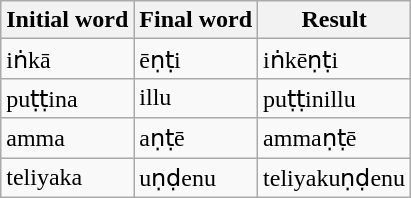<table class="wikitable">
<tr>
<th>Initial word</th>
<th>Final word</th>
<th>Result</th>
</tr>
<tr>
<td>iṅkā</td>
<td>ēṇṭi</td>
<td>iṅkēṇṭi</td>
</tr>
<tr>
<td>puṭṭina</td>
<td>illu</td>
<td>puṭṭinillu</td>
</tr>
<tr>
<td>amma</td>
<td>aṇṭē</td>
<td>ammaṇṭē</td>
</tr>
<tr>
<td>teliyaka</td>
<td>uṇḍenu</td>
<td>teliyakuṇḍenu</td>
</tr>
</table>
